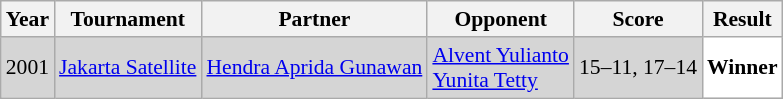<table class="sortable wikitable" style="font-size: 90%;">
<tr>
<th>Year</th>
<th>Tournament</th>
<th>Partner</th>
<th>Opponent</th>
<th>Score</th>
<th>Result</th>
</tr>
<tr style="background:#D5D5D5">
<td align="center">2001</td>
<td align="left"><a href='#'>Jakarta Satellite</a></td>
<td align="left"> <a href='#'>Hendra Aprida Gunawan</a></td>
<td align="left"> <a href='#'>Alvent Yulianto</a> <br>  <a href='#'>Yunita Tetty</a></td>
<td align="left">15–11, 17–14</td>
<td style="text-align:left; background:white"> <strong>Winner</strong></td>
</tr>
</table>
